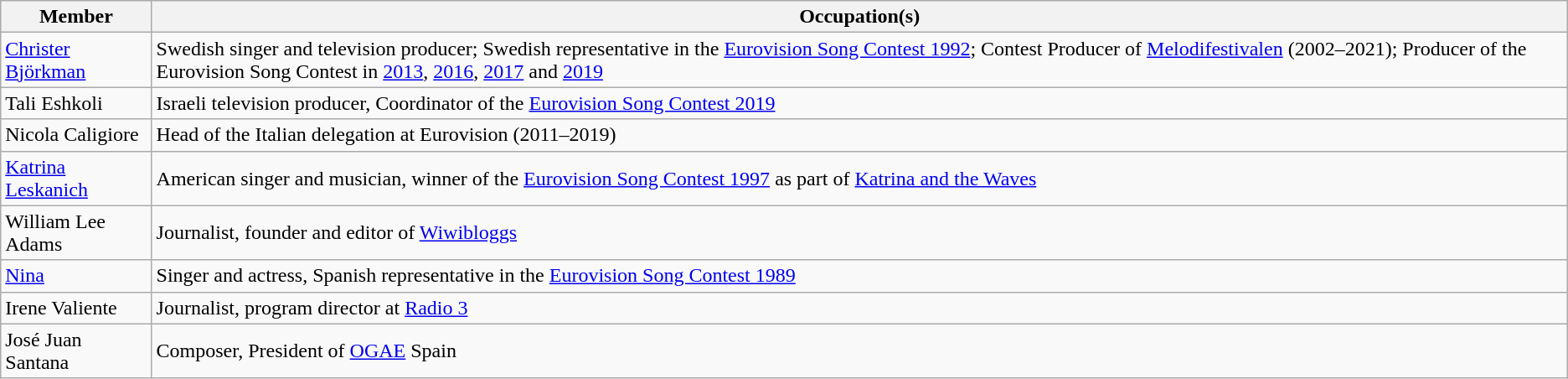<table class="wikitable">
<tr>
<th>Member</th>
<th>Occupation(s)</th>
</tr>
<tr>
<td><a href='#'>Christer Björkman</a></td>
<td>Swedish singer and television producer; Swedish representative in the <a href='#'>Eurovision Song Contest 1992</a>; Contest Producer of <a href='#'>Melodifestivalen</a> (2002–2021); Producer of the Eurovision Song Contest in <a href='#'>2013</a>, <a href='#'>2016</a>, <a href='#'>2017</a> and <a href='#'>2019</a></td>
</tr>
<tr>
<td>Tali Eshkoli</td>
<td>Israeli television producer, Coordinator of the <a href='#'>Eurovision Song Contest 2019</a></td>
</tr>
<tr>
<td>Nicola Caligiore</td>
<td>Head of the Italian delegation at Eurovision (2011–2019)</td>
</tr>
<tr>
<td><a href='#'>Katrina Leskanich</a></td>
<td>American singer and musician, winner of the <a href='#'>Eurovision Song Contest 1997</a> as part of <a href='#'>Katrina and the Waves</a></td>
</tr>
<tr>
<td>William Lee Adams</td>
<td>Journalist, founder and editor of <a href='#'>Wiwibloggs</a></td>
</tr>
<tr>
<td><a href='#'>Nina</a></td>
<td>Singer and actress, Spanish representative in the <a href='#'>Eurovision Song Contest 1989</a></td>
</tr>
<tr>
<td>Irene Valiente</td>
<td>Journalist, program director at <a href='#'>Radio 3</a></td>
</tr>
<tr>
<td>José Juan Santana</td>
<td>Composer, President of <a href='#'>OGAE</a> Spain</td>
</tr>
</table>
